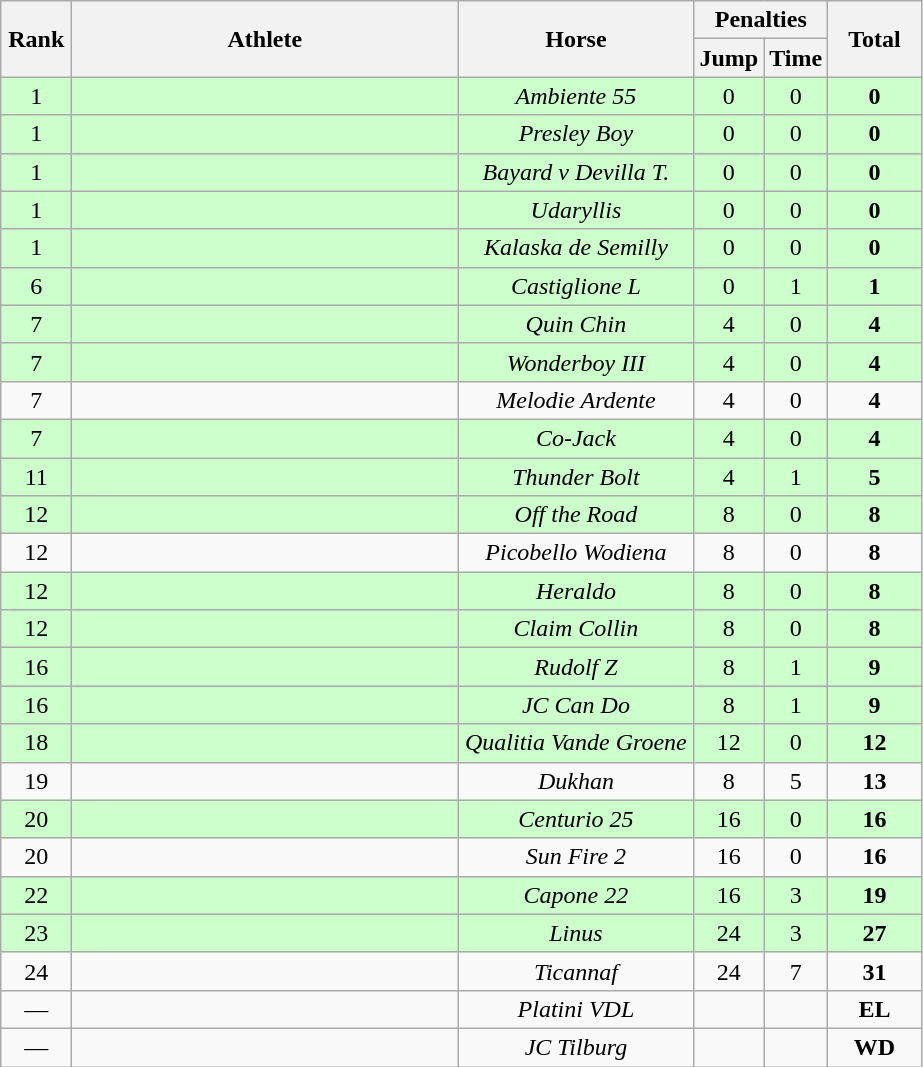<table class="wikitable" style="text-align:center">
<tr>
<th rowspan=2 width=40>Rank</th>
<th rowspan=2 width=250>Athlete</th>
<th rowspan=2 width=150>Horse</th>
<th colspan=2>Penalties</th>
<th rowspan=2 width=55>Total</th>
</tr>
<tr>
<th width=35>Jump</th>
<th width=35>Time</th>
</tr>
<tr bgcolor="ccffcc">
<td>1</td>
<td align=left></td>
<td><em>Ambiente 55</em></td>
<td>0</td>
<td>0</td>
<td><strong>0</strong></td>
</tr>
<tr bgcolor="ccffcc">
<td>1</td>
<td align=left></td>
<td><em>Presley Boy</em></td>
<td>0</td>
<td>0</td>
<td><strong>0</strong></td>
</tr>
<tr bgcolor="ccffcc">
<td>1</td>
<td align=left></td>
<td><em>Bayard v Devilla T.</em></td>
<td>0</td>
<td>0</td>
<td><strong>0</strong></td>
</tr>
<tr bgcolor="ccffcc">
<td>1</td>
<td align=left></td>
<td><em>Udaryllis</em></td>
<td>0</td>
<td>0</td>
<td><strong>0</strong></td>
</tr>
<tr bgcolor="ccffcc">
<td>1</td>
<td align=left></td>
<td><em>Kalaska de Semilly</em></td>
<td>0</td>
<td>0</td>
<td><strong>0</strong></td>
</tr>
<tr bgcolor="ccffcc">
<td>6</td>
<td align=left></td>
<td><em>Castiglione L</em></td>
<td>0</td>
<td>1</td>
<td><strong>1</strong></td>
</tr>
<tr bgcolor="ccffcc">
<td>7</td>
<td align=left></td>
<td><em>Quin Chin</em></td>
<td>4</td>
<td>0</td>
<td><strong>4</strong></td>
</tr>
<tr bgcolor="ccffcc">
<td>7</td>
<td align=left></td>
<td><em>Wonderboy III</em></td>
<td>4</td>
<td>0</td>
<td><strong>4</strong></td>
</tr>
<tr>
<td>7</td>
<td align=left></td>
<td><em>Melodie Ardente</em></td>
<td>4</td>
<td>0</td>
<td><strong>4</strong></td>
</tr>
<tr bgcolor="ccffcc">
<td>7</td>
<td align=left></td>
<td><em>Co-Jack</em></td>
<td>4</td>
<td>0</td>
<td><strong>4</strong></td>
</tr>
<tr bgcolor="ccffcc">
<td>11</td>
<td align=left></td>
<td><em>Thunder Bolt</em></td>
<td>4</td>
<td>1</td>
<td><strong>5</strong></td>
</tr>
<tr bgcolor="ccffcc">
<td>12</td>
<td align=left></td>
<td><em>Off the Road</em></td>
<td>8</td>
<td>0</td>
<td><strong>8</strong></td>
</tr>
<tr>
<td>12</td>
<td align=left></td>
<td><em>Picobello Wodiena</em></td>
<td>8</td>
<td>0</td>
<td><strong>8</strong></td>
</tr>
<tr bgcolor="ccffcc">
<td>12</td>
<td align=left></td>
<td><em>Heraldo</em></td>
<td>8</td>
<td>0</td>
<td><strong>8</strong></td>
</tr>
<tr bgcolor="ccffcc">
<td>12</td>
<td align=left></td>
<td><em>Claim Collin</em></td>
<td>8</td>
<td>0</td>
<td><strong>8</strong></td>
</tr>
<tr bgcolor="ccffcc">
<td>16</td>
<td align=left></td>
<td><em>Rudolf Z</em></td>
<td>8</td>
<td>1</td>
<td><strong>9</strong></td>
</tr>
<tr bgcolor="ccffcc">
<td>16</td>
<td align=left></td>
<td><em>JC Can Do</em></td>
<td>8</td>
<td>1</td>
<td><strong>9</strong></td>
</tr>
<tr bgcolor="ccffcc">
<td>18</td>
<td align=left></td>
<td><em>Qualitia Vande Groene</em></td>
<td>12</td>
<td>0</td>
<td><strong>12</strong></td>
</tr>
<tr>
<td>19</td>
<td align=left></td>
<td><em>Dukhan</em></td>
<td>8</td>
<td>5</td>
<td><strong>13</strong></td>
</tr>
<tr bgcolor="ccffcc">
<td>20</td>
<td align=left></td>
<td><em>Centurio 25</em></td>
<td>16</td>
<td>0</td>
<td><strong>16</strong></td>
</tr>
<tr>
<td>20</td>
<td align=left></td>
<td><em>Sun Fire 2</em></td>
<td>16</td>
<td>0</td>
<td><strong>16</strong></td>
</tr>
<tr bgcolor="ccffcc">
<td>22</td>
<td align=left></td>
<td><em>Capone 22</em></td>
<td>16</td>
<td>3</td>
<td><strong>19</strong></td>
</tr>
<tr bgcolor="ccffcc">
<td>23 </td>
<td align=left></td>
<td><em>Linus</em></td>
<td>24</td>
<td>3</td>
<td><strong>27</strong></td>
</tr>
<tr>
<td>24</td>
<td align=left></td>
<td><em>Ticannaf</em></td>
<td>24</td>
<td>7</td>
<td><strong>31</strong></td>
</tr>
<tr>
<td>—</td>
<td align=left></td>
<td><em>Platini VDL</em></td>
<td></td>
<td></td>
<td><strong>EL</strong></td>
</tr>
<tr>
<td>—</td>
<td align=left></td>
<td><em>JC Tilburg</em></td>
<td></td>
<td></td>
<td><strong>WD</strong></td>
</tr>
</table>
